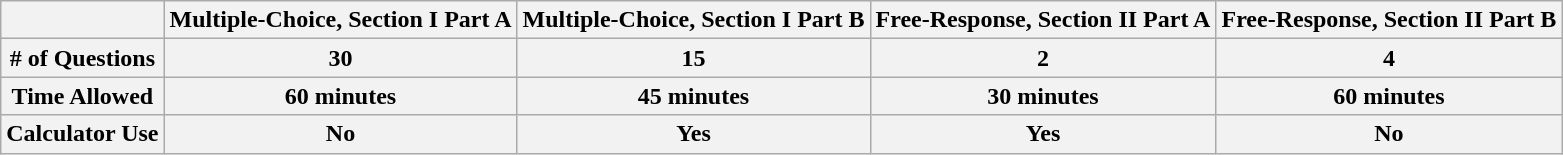<table class="wikitable" border="1">
<tr>
<th></th>
<th>Multiple-Choice, Section I Part A</th>
<th>Multiple-Choice, Section I Part B</th>
<th>Free-Response, Section II Part A</th>
<th>Free-Response, Section II Part B</th>
</tr>
<tr>
<th># of Questions</th>
<th>30</th>
<th>15</th>
<th>2</th>
<th>4</th>
</tr>
<tr>
<th>Time Allowed</th>
<th>60 minutes</th>
<th>45 minutes</th>
<th>30 minutes</th>
<th>60 minutes</th>
</tr>
<tr>
<th>Calculator Use</th>
<th>No</th>
<th>Yes</th>
<th>Yes</th>
<th>No</th>
</tr>
</table>
